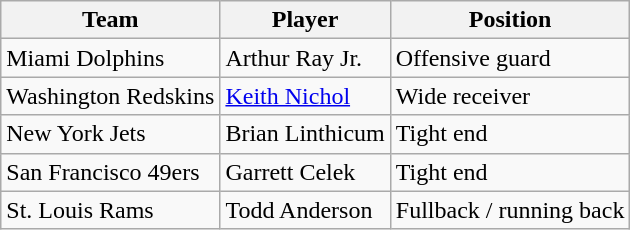<table class="wikitable">
<tr>
<th>Team</th>
<th>Player</th>
<th>Position</th>
</tr>
<tr>
<td>Miami Dolphins</td>
<td>Arthur Ray Jr.</td>
<td>Offensive guard</td>
</tr>
<tr>
<td>Washington Redskins</td>
<td><a href='#'>Keith Nichol</a></td>
<td>Wide receiver</td>
</tr>
<tr>
<td>New York Jets</td>
<td>Brian Linthicum</td>
<td>Tight end</td>
</tr>
<tr>
<td>San Francisco 49ers</td>
<td>Garrett Celek</td>
<td>Tight end</td>
</tr>
<tr>
<td>St. Louis Rams</td>
<td>Todd Anderson</td>
<td>Fullback / running back</td>
</tr>
</table>
